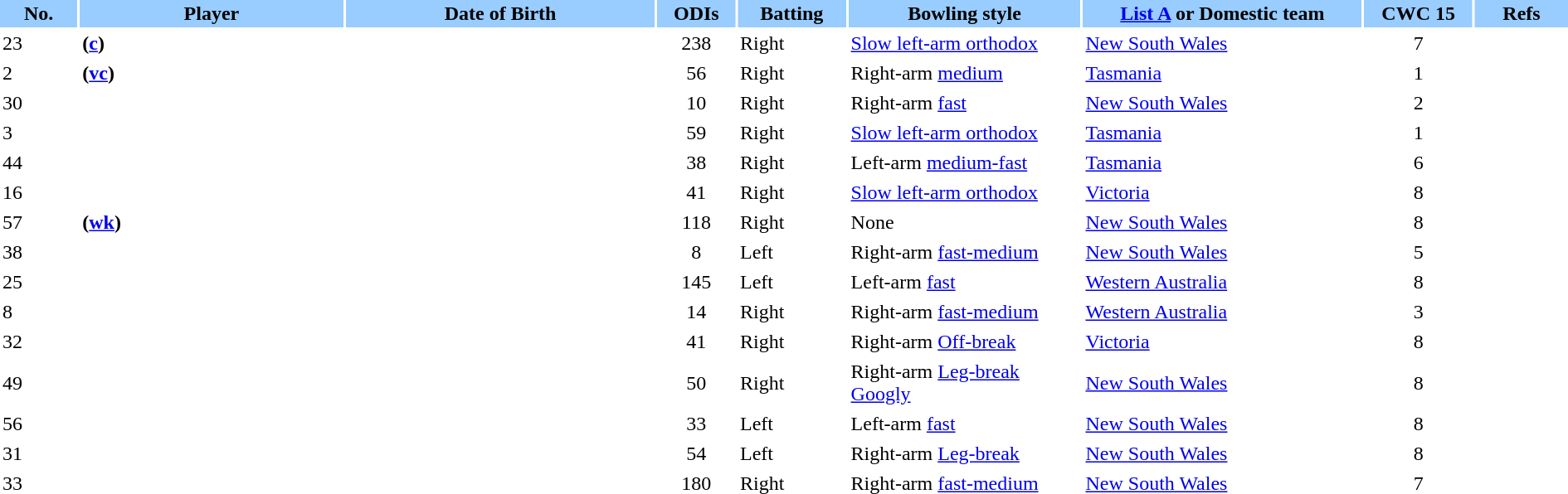<table class="sortable plainrowheaders" style="width:100%;" border="0" cellspacing="2" cellpadding="2">
<tr>
<th style="background-color:#99ccff;" scope="col" width=5%>No.</th>
<th style="background-color:#99ccff;" scope="col" width=17%>Player</th>
<th style="background-color:#99ccff;" scope="col" width=20%>Date of Birth</th>
<th style="background-color:#99ccff;" scope="col" width=5%>ODIs</th>
<th style="background-color:#99ccff;" scope="col" width=7%>Batting</th>
<th style="background-color:#99ccff;" scope="col" width=15%>Bowling style</th>
<th style="background-color:#99ccff;" scope="col" width=18%><a href='#'>List A</a> or Domestic team</th>
<th style="background-color:#99ccff;" scope="col" width=7%>CWC 15</th>
<th style="background-color:#99ccff;" scope="col" width=6% class="unsortable">Refs</th>
</tr>
<tr>
<td>23</td>
<th scope="row" align="left"> (<a href='#'>c</a>)</th>
<td></td>
<td align="center">238</td>
<td>Right</td>
<td><a href='#'>Slow left-arm orthodox</a></td>
<td><a href='#'>New South Wales</a></td>
<td align="center">7</td>
<td align="center"></td>
</tr>
<tr>
<td>2</td>
<th scope="row" align="left"> (<a href='#'>vc</a>)</th>
<td></td>
<td align="center">56</td>
<td>Right</td>
<td>Right-arm <a href='#'>medium</a></td>
<td><a href='#'>Tasmania</a></td>
<td align="center">1</td>
<td align="center"></td>
</tr>
<tr>
<td>30</td>
<th scope="row" align="left"></th>
<td></td>
<td align="center">10</td>
<td>Right</td>
<td>Right-arm <a href='#'>fast</a></td>
<td><a href='#'>New South Wales</a></td>
<td align="center">2</td>
<td align="center"></td>
</tr>
<tr>
<td>3</td>
<th scope="row" align="left"></th>
<td></td>
<td align="center">59</td>
<td>Right</td>
<td><a href='#'>Slow left-arm orthodox</a></td>
<td><a href='#'>Tasmania</a></td>
<td align="center">1</td>
<td align="center"></td>
</tr>
<tr>
<td>44</td>
<th scope="row" align="left"></th>
<td></td>
<td align="center">38</td>
<td>Right</td>
<td>Left-arm <a href='#'>medium-fast</a></td>
<td><a href='#'>Tasmania</a></td>
<td align="center">6</td>
<td align="center"></td>
</tr>
<tr>
<td>16</td>
<th scope="row" align="left"></th>
<td></td>
<td align="center">41</td>
<td>Right</td>
<td><a href='#'>Slow left-arm orthodox</a></td>
<td><a href='#'>Victoria</a></td>
<td align="center">8</td>
<td align="center"></td>
</tr>
<tr>
<td>57</td>
<th scope="row" align="left"> (<a href='#'>wk</a>)</th>
<td></td>
<td align="center">118</td>
<td>Right</td>
<td>None</td>
<td><a href='#'>New South Wales</a></td>
<td align="center">8</td>
<td align="center"></td>
</tr>
<tr>
<td>38</td>
<th scope="row" align="left"></th>
<td></td>
<td align="center">8</td>
<td>Left</td>
<td>Right-arm <a href='#'>fast-medium</a></td>
<td><a href='#'>New South Wales</a></td>
<td align="center">5</td>
<td align="center"></td>
</tr>
<tr>
<td>25</td>
<th scope="row" align="left"></th>
<td></td>
<td align="center">145</td>
<td>Left</td>
<td>Left-arm <a href='#'>fast</a></td>
<td><a href='#'>Western Australia</a></td>
<td align="center">8</td>
<td align="center"></td>
</tr>
<tr>
<td>8</td>
<th scope="row" align="left"></th>
<td></td>
<td align="center">14</td>
<td>Right</td>
<td>Right-arm <a href='#'>fast-medium</a></td>
<td><a href='#'>Western Australia</a></td>
<td align="center">3</td>
<td align="center"></td>
</tr>
<tr>
<td>32</td>
<th scope="row" align="left"></th>
<td></td>
<td align="center">41</td>
<td>Right</td>
<td>Right-arm <a href='#'>Off-break</a></td>
<td><a href='#'>Victoria</a></td>
<td align="center">8</td>
<td align="center"></td>
</tr>
<tr>
<td>49</td>
<th scope="row" align="left"></th>
<td></td>
<td align="center">50</td>
<td>Right</td>
<td>Right-arm <a href='#'>Leg-break</a> <a href='#'>Googly</a></td>
<td><a href='#'>New South Wales</a></td>
<td align="center">8</td>
<td align="center"></td>
</tr>
<tr>
<td>56</td>
<th scope="row" align="left"></th>
<td></td>
<td align="center">33</td>
<td>Left</td>
<td>Left-arm <a href='#'>fast</a></td>
<td><a href='#'>New South Wales</a></td>
<td align="center">8</td>
<td align="center"></td>
</tr>
<tr>
<td>31</td>
<th scope="row" align="left"></th>
<td></td>
<td align="center">54</td>
<td>Left</td>
<td>Right-arm <a href='#'>Leg-break</a></td>
<td><a href='#'>New South Wales</a></td>
<td align="center">8</td>
<td align="center"></td>
</tr>
<tr>
<td>33</td>
<th scope="row" align="left"></th>
<td></td>
<td align="center">180</td>
<td>Right</td>
<td>Right-arm <a href='#'>fast-medium</a></td>
<td><a href='#'>New South Wales</a></td>
<td align="center">7</td>
<td align="center"></td>
</tr>
</table>
